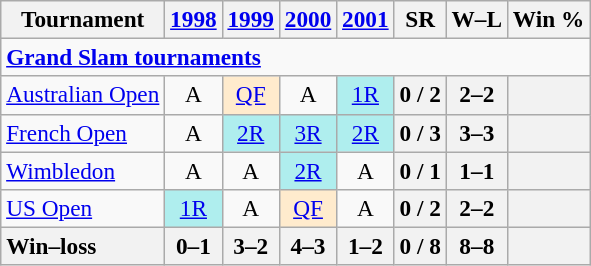<table class=wikitable style=text-align:center;font-size:97%>
<tr>
<th>Tournament</th>
<th><a href='#'>1998</a></th>
<th><a href='#'>1999</a></th>
<th><a href='#'>2000</a></th>
<th><a href='#'>2001</a></th>
<th>SR</th>
<th>W–L</th>
<th>Win %</th>
</tr>
<tr>
<td colspan=23 align=left><strong><a href='#'>Grand Slam tournaments</a></strong></td>
</tr>
<tr>
<td align=left><a href='#'>Australian Open</a></td>
<td>A</td>
<td bgcolor=ffebcd><a href='#'>QF</a></td>
<td>A</td>
<td bgcolor=afeeee><a href='#'>1R</a></td>
<th>0 / 2</th>
<th>2–2</th>
<th></th>
</tr>
<tr>
<td align=left><a href='#'>French Open</a></td>
<td>A</td>
<td bgcolor=afeeee><a href='#'>2R</a></td>
<td bgcolor=afeeee><a href='#'>3R</a></td>
<td bgcolor=afeeee><a href='#'>2R</a></td>
<th>0 / 3</th>
<th>3–3</th>
<th></th>
</tr>
<tr>
<td align=left><a href='#'>Wimbledon</a></td>
<td>A</td>
<td>A</td>
<td bgcolor=afeeee><a href='#'>2R</a></td>
<td>A</td>
<th>0 / 1</th>
<th>1–1</th>
<th></th>
</tr>
<tr>
<td align=left><a href='#'>US Open</a></td>
<td bgcolor=afeeee><a href='#'>1R</a></td>
<td>A</td>
<td bgcolor=ffebcd><a href='#'>QF</a></td>
<td>A</td>
<th>0 / 2</th>
<th>2–2</th>
<th></th>
</tr>
<tr>
<th style=text-align:left>Win–loss</th>
<th>0–1</th>
<th>3–2</th>
<th>4–3</th>
<th>1–2</th>
<th>0 / 8</th>
<th>8–8</th>
<th></th>
</tr>
</table>
